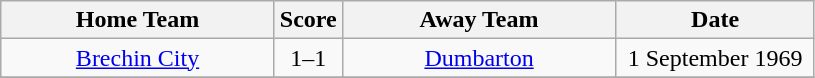<table class="wikitable" style="text-align:center;">
<tr>
<th width=175>Home Team</th>
<th width=20>Score</th>
<th width=175>Away Team</th>
<th width= 125>Date</th>
</tr>
<tr>
<td><a href='#'>Brechin City</a></td>
<td>1–1</td>
<td><a href='#'>Dumbarton</a></td>
<td>1 September 1969</td>
</tr>
<tr>
</tr>
</table>
